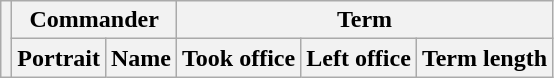<table class="wikitable sortable">
<tr>
<th rowspan=2></th>
<th colspan=2>Commander</th>
<th colspan=3>Term</th>
</tr>
<tr>
<th>Portrait</th>
<th>Name</th>
<th>Took office</th>
<th>Left office</th>
<th>Term length<br>
</th>
</tr>
</table>
